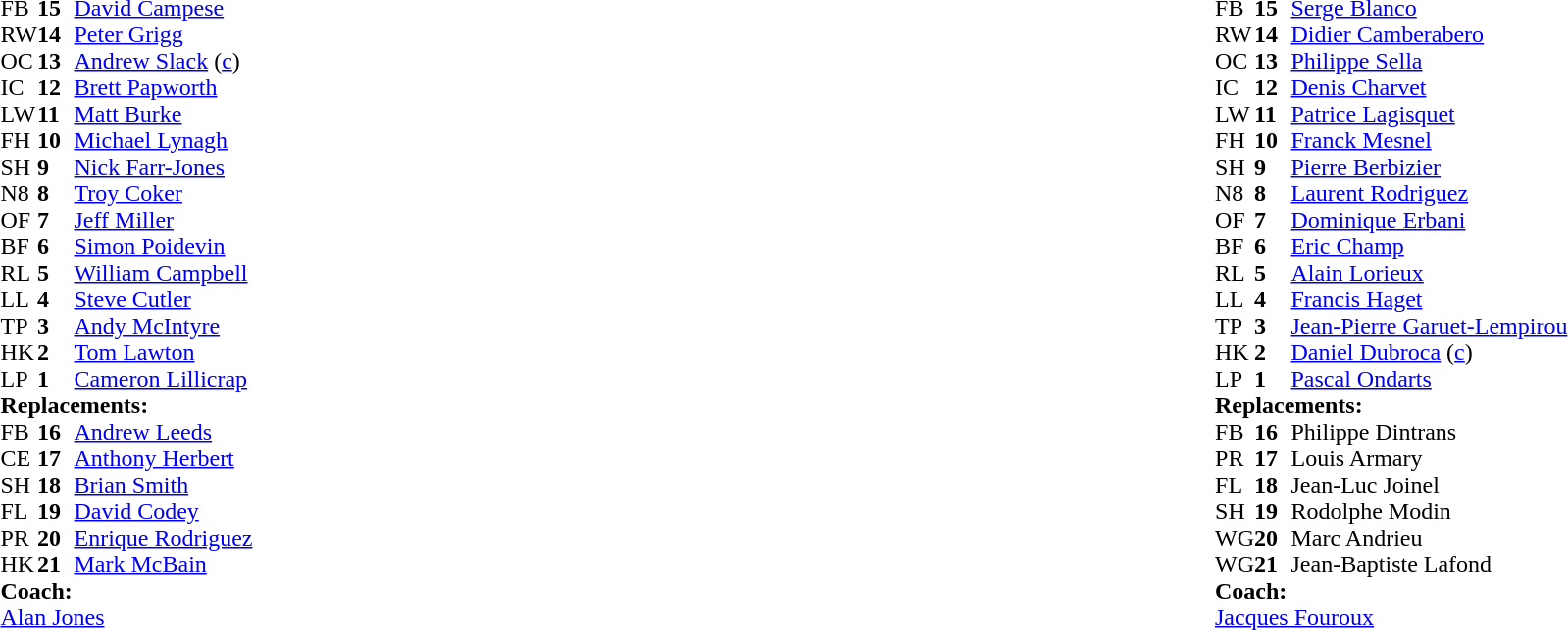<table width="100%">
<tr>
<td width="50%" valign="top"><br><table cellspacing="0" cellpadding="0">
<tr>
<th width="25"></th>
<th width="25"></th>
</tr>
<tr>
<td>FB</td>
<td><strong>15</strong></td>
<td><a href='#'>David Campese</a></td>
</tr>
<tr>
<td>RW</td>
<td><strong>14</strong></td>
<td><a href='#'>Peter Grigg</a></td>
</tr>
<tr>
<td>OC</td>
<td><strong>13</strong></td>
<td><a href='#'>Andrew Slack</a> (<a href='#'>c</a>)</td>
</tr>
<tr>
<td>IC</td>
<td><strong>12</strong></td>
<td><a href='#'>Brett Papworth</a></td>
<td></td>
<td></td>
</tr>
<tr>
<td>LW</td>
<td><strong>11</strong></td>
<td><a href='#'>Matt Burke</a></td>
</tr>
<tr>
<td>FH</td>
<td><strong>10</strong></td>
<td><a href='#'>Michael Lynagh</a></td>
</tr>
<tr>
<td>SH</td>
<td><strong>9</strong></td>
<td><a href='#'>Nick Farr-Jones</a></td>
</tr>
<tr>
<td>N8</td>
<td><strong>8</strong></td>
<td><a href='#'>Troy Coker</a></td>
</tr>
<tr>
<td>OF</td>
<td><strong>7</strong></td>
<td><a href='#'>Jeff Miller</a></td>
</tr>
<tr>
<td>BF</td>
<td><strong>6</strong></td>
<td><a href='#'>Simon Poidevin</a></td>
</tr>
<tr>
<td>RL</td>
<td><strong>5</strong></td>
<td><a href='#'>William Campbell</a></td>
<td></td>
<td></td>
</tr>
<tr>
<td>LL</td>
<td><strong>4</strong></td>
<td><a href='#'>Steve Cutler</a></td>
</tr>
<tr>
<td>TP</td>
<td><strong>3</strong></td>
<td><a href='#'>Andy McIntyre</a></td>
</tr>
<tr>
<td>HK</td>
<td><strong>2</strong></td>
<td><a href='#'>Tom Lawton</a></td>
</tr>
<tr>
<td>LP</td>
<td><strong>1</strong></td>
<td><a href='#'>Cameron Lillicrap</a></td>
</tr>
<tr>
<td colspan="3"><strong>Replacements:</strong></td>
</tr>
<tr>
<td>FB</td>
<td><strong>16</strong></td>
<td><a href='#'>Andrew Leeds</a></td>
</tr>
<tr>
<td>CE</td>
<td><strong>17</strong></td>
<td><a href='#'>Anthony Herbert</a></td>
<td></td>
<td></td>
</tr>
<tr>
<td>SH</td>
<td><strong>18</strong></td>
<td><a href='#'>Brian Smith</a></td>
</tr>
<tr>
<td>FL</td>
<td><strong>19</strong></td>
<td><a href='#'>David Codey</a></td>
<td></td>
<td></td>
</tr>
<tr>
<td>PR</td>
<td><strong>20</strong></td>
<td><a href='#'>Enrique Rodriguez</a></td>
</tr>
<tr>
<td>HK</td>
<td><strong>21</strong></td>
<td><a href='#'>Mark McBain</a></td>
</tr>
<tr>
<td colspan="3"><strong>Coach:</strong></td>
</tr>
<tr>
<td colspan="3"> <a href='#'>Alan Jones</a></td>
</tr>
</table>
</td>
<td valign="top"></td>
<td width="50%" valign="top"><br><table cellspacing="0" cellpadding="0" align="center">
<tr>
<th width="25"></th>
<th width="25"></th>
</tr>
<tr>
<td>FB</td>
<td><strong>15</strong></td>
<td><a href='#'>Serge Blanco</a></td>
<td></td>
<td></td>
</tr>
<tr>
<td>RW</td>
<td><strong>14</strong></td>
<td><a href='#'>Didier Camberabero</a></td>
</tr>
<tr>
<td>OC</td>
<td><strong>13</strong></td>
<td><a href='#'>Philippe Sella</a></td>
</tr>
<tr>
<td>IC</td>
<td><strong>12</strong></td>
<td><a href='#'>Denis Charvet</a></td>
</tr>
<tr>
<td>LW</td>
<td><strong>11</strong></td>
<td><a href='#'>Patrice Lagisquet</a></td>
</tr>
<tr>
<td>FH</td>
<td><strong>10</strong></td>
<td><a href='#'>Franck Mesnel</a></td>
</tr>
<tr>
<td>SH</td>
<td><strong>9</strong></td>
<td><a href='#'>Pierre Berbizier</a></td>
</tr>
<tr>
<td>N8</td>
<td><strong>8</strong></td>
<td><a href='#'>Laurent Rodriguez</a></td>
</tr>
<tr>
<td>OF</td>
<td><strong>7</strong></td>
<td><a href='#'>Dominique Erbani</a></td>
</tr>
<tr>
<td>BF</td>
<td><strong>6</strong></td>
<td><a href='#'>Eric Champ</a></td>
</tr>
<tr>
<td>RL</td>
<td><strong>5</strong></td>
<td><a href='#'>Alain Lorieux</a></td>
</tr>
<tr>
<td>LL</td>
<td><strong>4</strong></td>
<td><a href='#'>Francis Haget</a></td>
</tr>
<tr>
<td>TP</td>
<td><strong>3</strong></td>
<td><a href='#'>Jean-Pierre Garuet-Lempirou</a></td>
</tr>
<tr>
<td>HK</td>
<td><strong>2</strong></td>
<td><a href='#'>Daniel Dubroca</a> (<a href='#'>c</a>)</td>
</tr>
<tr>
<td>LP</td>
<td><strong>1</strong></td>
<td><a href='#'>Pascal Ondarts</a></td>
</tr>
<tr>
<td colspan="3"><strong>Replacements:</strong></td>
</tr>
<tr>
<td>FB</td>
<td><strong>16</strong></td>
<td>Philippe Dintrans</td>
</tr>
<tr>
<td>PR</td>
<td><strong>17</strong></td>
<td>Louis Armary</td>
</tr>
<tr>
<td>FL</td>
<td><strong>18</strong></td>
<td>Jean-Luc Joinel</td>
</tr>
<tr>
<td>SH</td>
<td><strong>19</strong></td>
<td>Rodolphe Modin</td>
</tr>
<tr>
<td>WG</td>
<td><strong>20</strong></td>
<td>Marc Andrieu</td>
</tr>
<tr>
<td>WG</td>
<td><strong>21</strong></td>
<td>Jean-Baptiste Lafond</td>
</tr>
<tr>
<td colspan="3"><strong>Coach:</strong></td>
</tr>
<tr>
<td colspan="3"> <a href='#'>Jacques Fouroux</a></td>
</tr>
</table>
</td>
</tr>
</table>
